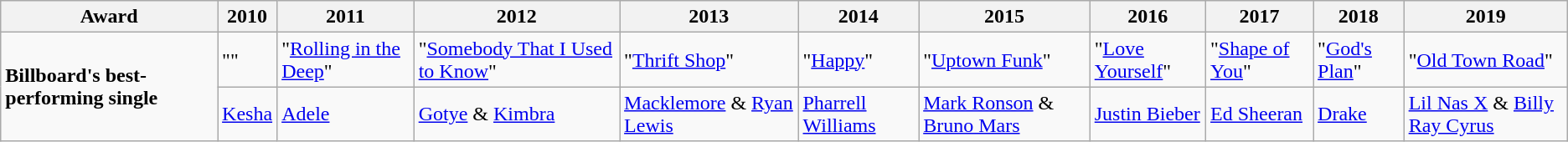<table class="wikitable">
<tr>
<th>Award</th>
<th>2010</th>
<th>2011</th>
<th>2012</th>
<th>2013</th>
<th>2014</th>
<th>2015</th>
<th>2016</th>
<th>2017</th>
<th>2018</th>
<th>2019</th>
</tr>
<tr>
<td rowspan="2"><strong>Billboard's best-performing single</strong></td>
<td>"<a href='#'></a>"</td>
<td>"<a href='#'>Rolling in the Deep</a>"</td>
<td>"<a href='#'>Somebody That I Used to Know</a>"</td>
<td>"<a href='#'>Thrift Shop</a>"</td>
<td>"<a href='#'>Happy</a>"</td>
<td>"<a href='#'>Uptown Funk</a>"</td>
<td>"<a href='#'>Love Yourself</a>"</td>
<td>"<a href='#'>Shape of You</a>"</td>
<td>"<a href='#'>God's Plan</a>"</td>
<td>"<a href='#'>Old Town Road</a>"</td>
</tr>
<tr>
<td><a href='#'>Kesha</a></td>
<td><a href='#'>Adele</a></td>
<td><a href='#'>Gotye</a> & <a href='#'>Kimbra</a></td>
<td><a href='#'>Macklemore</a> & <a href='#'>Ryan Lewis</a></td>
<td><a href='#'>Pharrell Williams</a></td>
<td><a href='#'>Mark Ronson</a> & <a href='#'>Bruno Mars</a></td>
<td><a href='#'>Justin Bieber</a></td>
<td><a href='#'>Ed Sheeran</a></td>
<td><a href='#'>Drake</a></td>
<td><a href='#'>Lil Nas X</a> & <a href='#'>Billy Ray Cyrus</a></td>
</tr>
</table>
